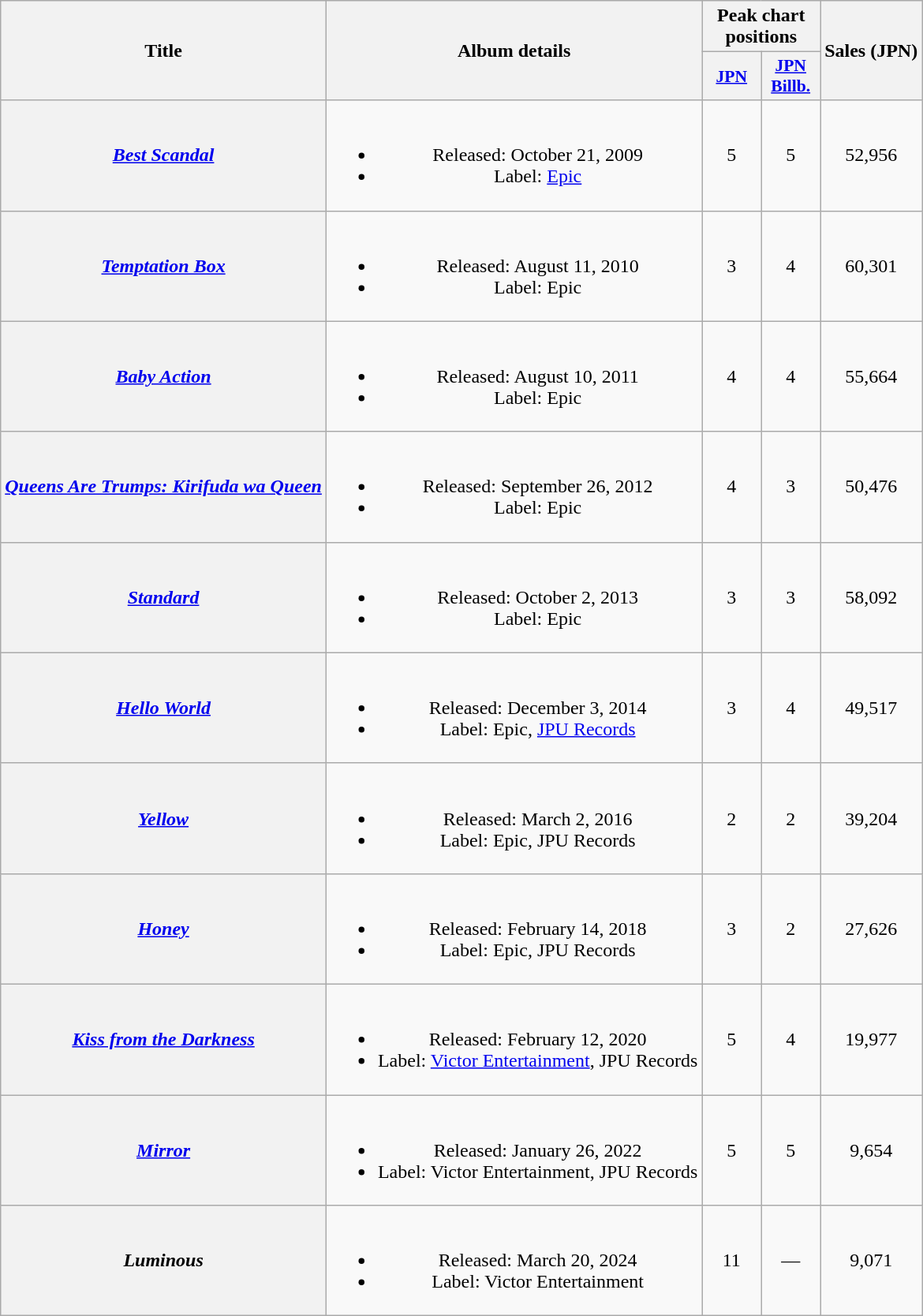<table class="wikitable plainrowheaders" style="text-align:center;" style="text-align:center;">
<tr>
<th scope="col" rowspan="2">Title</th>
<th scope="col" rowspan="2">Album details</th>
<th scope="col" colspan="2">Peak chart positions</th>
<th scope="col" rowspan="2">Sales (JPN)</th>
</tr>
<tr>
<th scope="col" style="width:3em;font-size:90%"><a href='#'>JPN</a><br></th>
<th scope="col" style="width:3em;font-size:90%"><a href='#'>JPN Billb.</a><br></th>
</tr>
<tr>
<th scope="row"><em><a href='#'>Best Scandal</a></em></th>
<td><br><ul><li>Released: October 21, 2009</li><li>Label: <a href='#'>Epic</a></li></ul></td>
<td style="text-align:center;">5</td>
<td style="text-align:center;">5</td>
<td style="text-align:center;">52,956</td>
</tr>
<tr>
<th scope="row"><em><a href='#'>Temptation Box</a></em></th>
<td><br><ul><li>Released: August 11, 2010</li><li>Label: Epic</li></ul></td>
<td style="text-align:center;">3</td>
<td style="text-align:center;">4</td>
<td style="text-align:center;">60,301</td>
</tr>
<tr>
<th scope="row"><em><a href='#'>Baby Action</a></em></th>
<td><br><ul><li>Released: August 10, 2011</li><li>Label: Epic</li></ul></td>
<td style="text-align:center;">4</td>
<td style="text-align:center;">4</td>
<td style="text-align:center;">55,664</td>
</tr>
<tr>
<th scope="row"><em><a href='#'>Queens Are Trumps: Kirifuda wa Queen</a></em></th>
<td><br><ul><li>Released: September 26, 2012</li><li>Label: Epic</li></ul></td>
<td style="text-align:center;">4</td>
<td style="text-align:center;">3</td>
<td style="text-align:center;">50,476</td>
</tr>
<tr>
<th scope="row"><em><a href='#'>Standard</a></em></th>
<td><br><ul><li>Released: October 2, 2013</li><li>Label: Epic</li></ul></td>
<td style="text-align:center;">3</td>
<td style="text-align:center;">3</td>
<td style="text-align:center;">58,092</td>
</tr>
<tr>
<th scope="row"><em><a href='#'>Hello World</a></em></th>
<td><br><ul><li>Released: December 3, 2014</li><li>Label: Epic, <a href='#'>JPU Records</a></li></ul></td>
<td style="text-align:center;">3</td>
<td style="text-align:center;">4</td>
<td style="text-align:center;">49,517</td>
</tr>
<tr>
<th scope="row"><em><a href='#'>Yellow</a></em></th>
<td><br><ul><li>Released: March 2, 2016</li><li>Label: Epic, JPU Records</li></ul></td>
<td style="text-align:center;">2</td>
<td style="text-align:center;">2</td>
<td style="text-align:center;">39,204</td>
</tr>
<tr>
<th scope="row"><em><a href='#'>Honey</a></em></th>
<td><br><ul><li>Released: February 14, 2018</li><li>Label: Epic, JPU Records</li></ul></td>
<td style="text-align:center;">3</td>
<td style="text-align:center;">2</td>
<td style="text-align:center;">27,626</td>
</tr>
<tr>
<th scope="row"><em><a href='#'>Kiss from the Darkness</a></em></th>
<td><br><ul><li>Released: February 12, 2020</li><li>Label: <a href='#'>Victor Entertainment</a>, JPU Records</li></ul></td>
<td style="text-align:center;">5</td>
<td style="text-align:center;">4</td>
<td style="text-align:center;">19,977</td>
</tr>
<tr>
<th scope="row"><em><a href='#'>Mirror</a></em></th>
<td><br><ul><li>Released: January 26, 2022</li><li>Label: Victor Entertainment, JPU Records</li></ul></td>
<td style="text-align:center;">5</td>
<td style="text-align:center;">5</td>
<td style="text-align:center;">9,654</td>
</tr>
<tr>
<th scope="row"><em>Luminous</em></th>
<td><br><ul><li>Released: March 20, 2024</li><li>Label: Victor Entertainment</li></ul></td>
<td style="text-align:center;">11</td>
<td style="text-align:center;">—</td>
<td style="text-align:center;">9,071</td>
</tr>
</table>
